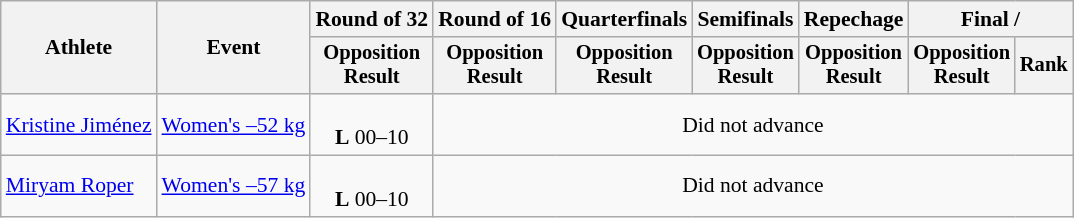<table class="wikitable" style="font-size:90%">
<tr>
<th rowspan="2">Athlete</th>
<th rowspan="2">Event</th>
<th>Round of 32</th>
<th>Round of 16</th>
<th>Quarterfinals</th>
<th>Semifinals</th>
<th>Repechage</th>
<th colspan=2>Final / </th>
</tr>
<tr style="font-size:95%">
<th>Opposition<br>Result</th>
<th>Opposition<br>Result</th>
<th>Opposition<br>Result</th>
<th>Opposition<br>Result</th>
<th>Opposition<br>Result</th>
<th>Opposition<br>Result</th>
<th>Rank</th>
</tr>
<tr align=center>
<td align=left><a href='#'>Kristine Jiménez</a></td>
<td align=left><a href='#'>Women's –52 kg</a></td>
<td><br><strong>L</strong> 00–10</td>
<td colspan=6>Did not advance</td>
</tr>
<tr align=center>
<td align=left><a href='#'>Miryam Roper</a></td>
<td align=left><a href='#'>Women's –57 kg</a></td>
<td><br><strong>L</strong> 00–10</td>
<td colspan=6>Did not advance</td>
</tr>
</table>
